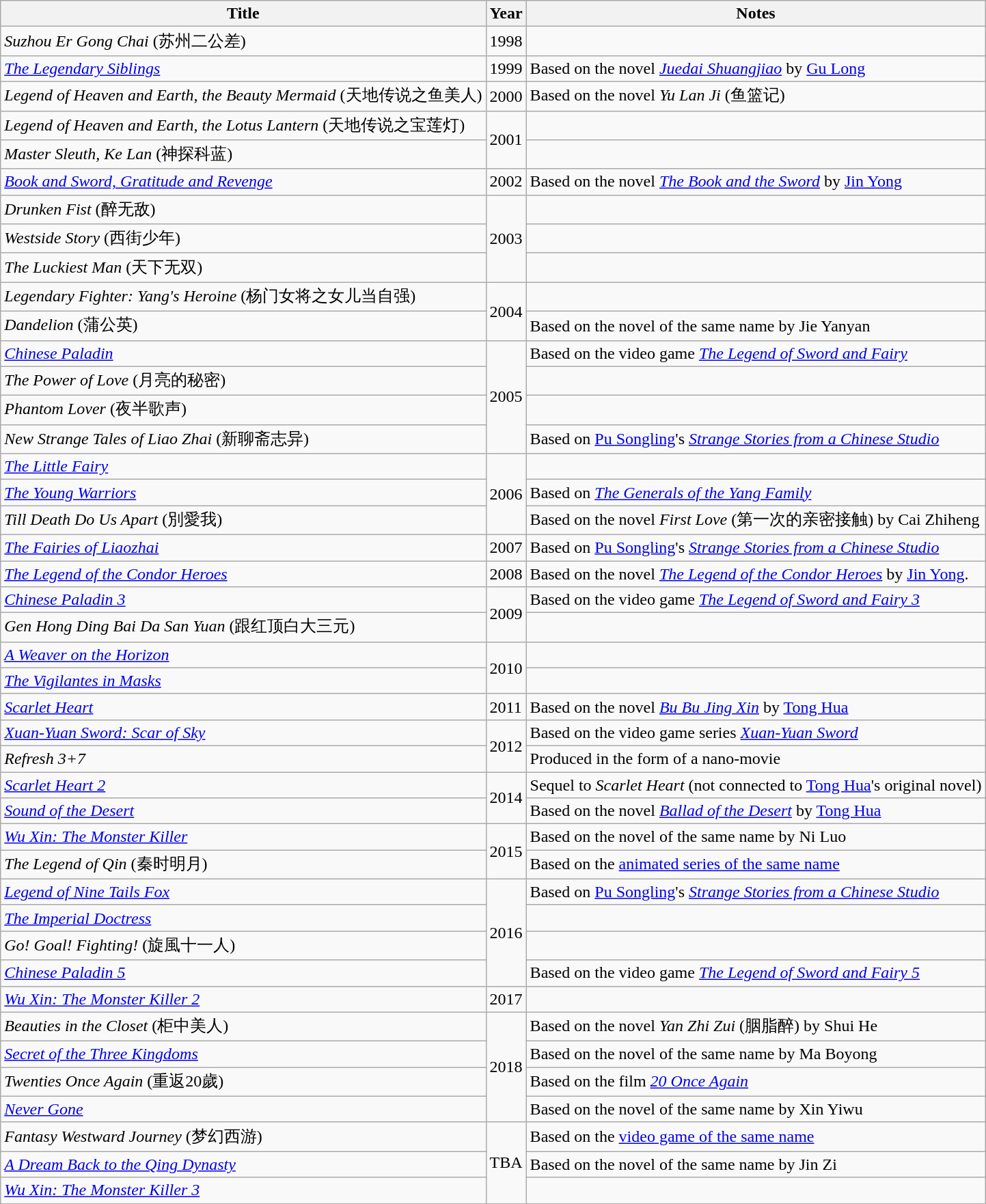<table class="wikitable">
<tr>
<th>Title</th>
<th>Year</th>
<th>Notes</th>
</tr>
<tr>
<td><em>Suzhou Er Gong Chai</em> (苏州二公差)</td>
<td>1998</td>
<td></td>
</tr>
<tr>
<td><em><a href='#'>The Legendary Siblings</a></em></td>
<td>1999</td>
<td>Based on the novel <em><a href='#'>Juedai Shuangjiao</a></em> by <a href='#'>Gu Long</a></td>
</tr>
<tr>
<td><em>Legend of Heaven and Earth, the Beauty Mermaid</em> (天地传说之鱼美人)</td>
<td>2000</td>
<td>Based on the novel <em>Yu Lan Ji</em> (鱼篮记)</td>
</tr>
<tr>
<td><em>Legend of Heaven and Earth, the Lotus Lantern</em> (天地传说之宝莲灯)</td>
<td rowspan=2>2001</td>
<td></td>
</tr>
<tr>
<td><em>Master Sleuth, Ke Lan</em> (神探科蓝)</td>
<td></td>
</tr>
<tr>
<td><em><a href='#'>Book and Sword, Gratitude and Revenge</a></em></td>
<td>2002</td>
<td>Based on the novel <em><a href='#'>The Book and the Sword</a></em> by <a href='#'>Jin Yong</a></td>
</tr>
<tr>
<td><em>Drunken Fist</em> (醉无敌)</td>
<td rowspan="3">2003</td>
<td></td>
</tr>
<tr>
<td><em>Westside Story</em> (西街少年)</td>
<td></td>
</tr>
<tr>
<td><em>The Luckiest Man</em> (天下无双)</td>
<td></td>
</tr>
<tr>
<td><em>Legendary Fighter: Yang's Heroine</em> (杨门女将之女儿当自强)</td>
<td rowspan="2">2004</td>
<td></td>
</tr>
<tr>
<td><em>Dandelion</em> (蒲公英)</td>
<td>Based on the novel of the same name by Jie Yanyan</td>
</tr>
<tr>
<td><em><a href='#'>Chinese Paladin</a></em></td>
<td rowspan="4">2005</td>
<td>Based on the video game <em><a href='#'>The Legend of Sword and Fairy</a></em></td>
</tr>
<tr>
<td><em>The Power of Love</em> (月亮的秘密)</td>
<td></td>
</tr>
<tr>
<td><em>Phantom Lover</em> (夜半歌声)</td>
<td></td>
</tr>
<tr>
<td><em>New Strange Tales of Liao Zhai</em> (新聊斋志异)</td>
<td>Based on <a href='#'>Pu Songling</a>'s <em><a href='#'>Strange Stories from a Chinese Studio</a></em></td>
</tr>
<tr>
<td><em><a href='#'>The Little Fairy</a></em></td>
<td rowspan=3>2006</td>
<td></td>
</tr>
<tr>
<td><em><a href='#'>The Young Warriors</a></em></td>
<td>Based on <em><a href='#'>The Generals of the Yang Family</a></em></td>
</tr>
<tr>
<td><em>Till Death Do Us Apart</em> (別愛我)</td>
<td>Based on the novel <em>First Love</em> (第一次的亲密接触) by Cai Zhiheng</td>
</tr>
<tr>
<td><em><a href='#'>The Fairies of Liaozhai</a></em></td>
<td>2007</td>
<td>Based on <a href='#'>Pu Songling</a>'s <em><a href='#'>Strange Stories from a Chinese Studio</a></em></td>
</tr>
<tr>
<td><em><a href='#'>The Legend of the Condor Heroes</a></em></td>
<td>2008</td>
<td>Based on the novel <em><a href='#'>The Legend of the Condor Heroes</a></em> by <a href='#'>Jin Yong</a>.</td>
</tr>
<tr>
<td><em><a href='#'>Chinese Paladin 3</a></em></td>
<td rowspan=2>2009</td>
<td>Based on the video game <em><a href='#'>The Legend of Sword and Fairy 3</a></em></td>
</tr>
<tr>
<td><em>Gen Hong Ding Bai Da San Yuan</em> (跟红顶白大三元)</td>
<td></td>
</tr>
<tr>
<td><em><a href='#'>A Weaver on the Horizon</a></em></td>
<td rowspan=2>2010</td>
<td></td>
</tr>
<tr>
<td><em><a href='#'>The Vigilantes in Masks</a></em></td>
<td></td>
</tr>
<tr>
<td><em><a href='#'>Scarlet Heart</a></em></td>
<td>2011</td>
<td>Based on the novel <em><a href='#'>Bu Bu Jing Xin</a></em> by <a href='#'>Tong Hua</a></td>
</tr>
<tr>
<td><em><a href='#'>Xuan-Yuan Sword: Scar of Sky</a></em></td>
<td rowspan="2">2012</td>
<td>Based on the video game series <em><a href='#'>Xuan-Yuan Sword</a></em></td>
</tr>
<tr>
<td><em>Refresh 3+7</em></td>
<td>Produced in the form of a nano-movie</td>
</tr>
<tr>
<td><em><a href='#'>Scarlet Heart 2</a></em></td>
<td rowspan=2>2014</td>
<td>Sequel to <em>Scarlet Heart</em> (not connected to <a href='#'>Tong Hua</a>'s original novel)</td>
</tr>
<tr>
<td><em><a href='#'>Sound of the Desert</a></em></td>
<td>Based on the novel <em><a href='#'>Ballad of the Desert</a></em> by <a href='#'>Tong Hua</a></td>
</tr>
<tr>
<td><em><a href='#'>Wu Xin: The Monster Killer</a></em></td>
<td rowspan=2>2015</td>
<td>Based on the novel of the same name by Ni Luo</td>
</tr>
<tr>
<td><em>The Legend of Qin</em> (秦时明月)</td>
<td>Based on the <a href='#'>animated series of the same name</a></td>
</tr>
<tr>
<td><em><a href='#'>Legend of Nine Tails Fox</a></em></td>
<td rowspan="4">2016</td>
<td>Based on <a href='#'>Pu Songling</a>'s <em><a href='#'>Strange Stories from a Chinese Studio</a></em></td>
</tr>
<tr>
<td><em><a href='#'>The Imperial Doctress</a></em></td>
<td></td>
</tr>
<tr>
<td><em>Go! Goal! Fighting!</em> (旋風十一人)</td>
<td></td>
</tr>
<tr>
<td><em><a href='#'>Chinese Paladin 5</a></em></td>
<td>Based on the video game <em><a href='#'>The Legend of Sword and Fairy 5</a></em></td>
</tr>
<tr>
<td><em><a href='#'>Wu Xin: The Monster Killer 2</a></em></td>
<td>2017</td>
<td></td>
</tr>
<tr>
<td><em>Beauties in the Closet</em> (柜中美人)</td>
<td rowspan=4>2018</td>
<td>Based on the novel <em>Yan Zhi Zui</em> (胭脂醉) by Shui He</td>
</tr>
<tr>
<td><em><a href='#'>Secret of the Three Kingdoms</a></em></td>
<td>Based on the novel of the same name by Ma Boyong</td>
</tr>
<tr>
<td><em>Twenties Once Again</em> (重返20歲)</td>
<td>Based on the film <em><a href='#'>20 Once Again</a></em></td>
</tr>
<tr>
<td><em><a href='#'>Never Gone</a></em></td>
<td>Based on the novel of the same name by Xin Yiwu</td>
</tr>
<tr>
<td><em>Fantasy Westward Journey</em> (梦幻西游)</td>
<td rowspan=3>TBA</td>
<td>Based on the <a href='#'>video game of the same name</a></td>
</tr>
<tr>
<td><em><a href='#'>A Dream Back to the Qing Dynasty</a></em></td>
<td>Based on the novel of the same name by Jin Zi</td>
</tr>
<tr>
<td><em><a href='#'>Wu Xin: The Monster Killer 3</a></em></td>
<td></td>
</tr>
</table>
